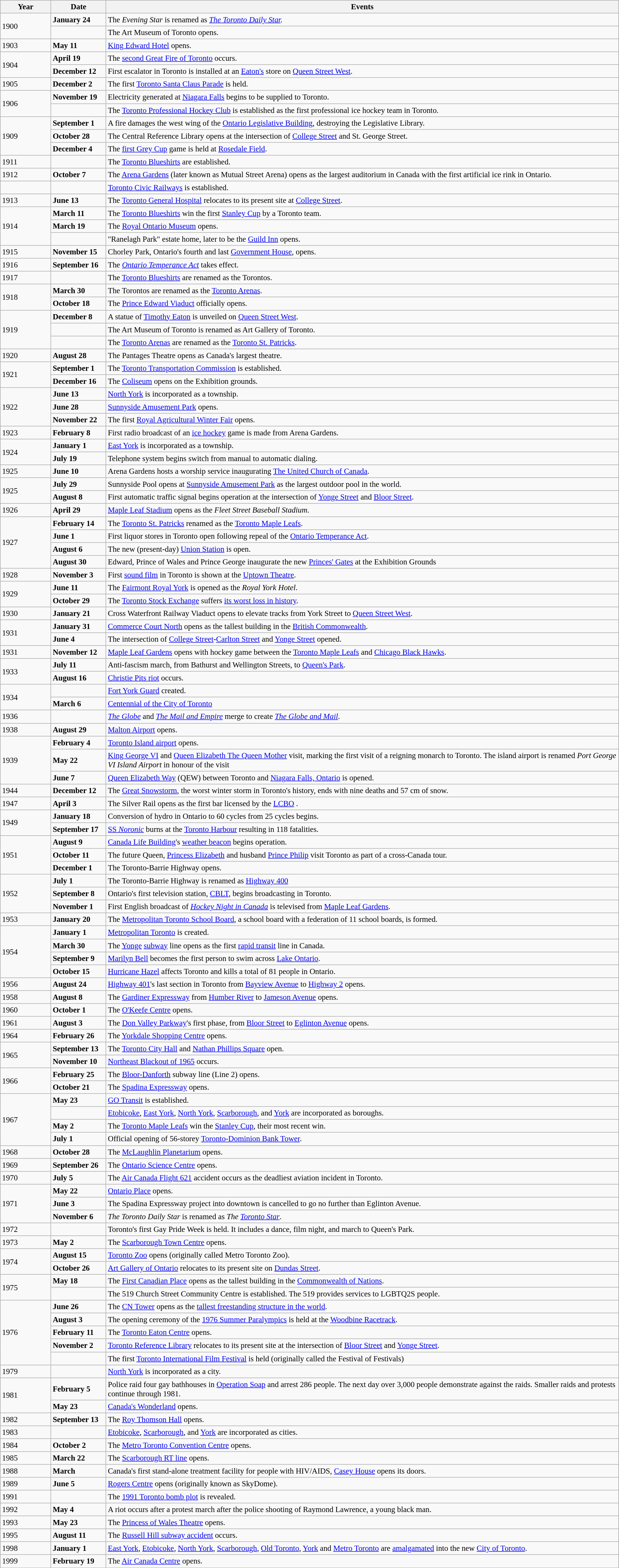<table class="wikitable" style="width:95%; font-size: 95%;">
<tr>
<th style="width:6em;">Year</th>
<th width="100">Date</th>
<th>Events</th>
</tr>
<tr>
<td rowspan="2">1900</td>
<td><strong>January 24</strong></td>
<td>The <em>Evening Star</em> is renamed as <em><a href='#'>The Toronto Daily Star</a>.</em></td>
</tr>
<tr>
<td></td>
<td>The Art Museum of Toronto opens.</td>
</tr>
<tr>
<td>1903</td>
<td><strong>May 11</strong></td>
<td><a href='#'>King Edward Hotel</a> opens.</td>
</tr>
<tr>
<td rowspan="2">1904</td>
<td><strong>April 19</strong></td>
<td>The <a href='#'>second Great Fire of Toronto</a> occurs.</td>
</tr>
<tr>
<td><strong>December 12</strong></td>
<td>First escalator in Toronto is installed at an <a href='#'>Eaton's</a> store on <a href='#'>Queen Street West</a>.</td>
</tr>
<tr>
<td>1905</td>
<td><strong>December 2</strong></td>
<td>The first <a href='#'>Toronto Santa Claus Parade</a> is held.</td>
</tr>
<tr>
<td rowspan="2">1906</td>
<td><strong>November 19</strong></td>
<td>Electricity generated at <a href='#'>Niagara Falls</a> begins to be supplied to Toronto.</td>
</tr>
<tr>
<td></td>
<td>The <a href='#'>Toronto Professional Hockey Club</a> is established as the first professional ice hockey team in Toronto.</td>
</tr>
<tr>
<td rowspan="3">1909</td>
<td><strong>September 1</strong></td>
<td>A fire damages the west wing of the <a href='#'>Ontario Legislative Building</a>, destroying the Legislative Library.</td>
</tr>
<tr>
<td><strong>October 28</strong></td>
<td>The Central Reference Library opens at the intersection of <a href='#'>College Street</a> and St. George Street.</td>
</tr>
<tr>
<td><strong>December 4</strong></td>
<td>The <a href='#'>first Grey Cup</a> game is held at <a href='#'>Rosedale Field</a>.</td>
</tr>
<tr>
<td>1911</td>
<td></td>
<td>The <a href='#'>Toronto Blueshirts</a> are established.</td>
</tr>
<tr>
<td>1912</td>
<td><strong>October 7</strong></td>
<td>The <a href='#'>Arena Gardens</a> (later known as Mutual Street Arena) opens as the largest auditorium in Canada with the first artificial ice rink in Ontario.</td>
</tr>
<tr>
<td></td>
<td></td>
<td><a href='#'>Toronto Civic Railways</a> is established.</td>
</tr>
<tr>
<td>1913</td>
<td><strong>June 13</strong></td>
<td>The <a href='#'>Toronto General Hospital</a> relocates to its present site at <a href='#'>College Street</a>.</td>
</tr>
<tr>
<td rowspan="3">1914</td>
<td><strong>March 11</strong></td>
<td>The <a href='#'>Toronto Blueshirts</a> win the first <a href='#'>Stanley Cup</a> by a Toronto team.</td>
</tr>
<tr>
<td><strong>March 19</strong></td>
<td>The <a href='#'>Royal Ontario Museum</a> opens.</td>
</tr>
<tr>
<td></td>
<td>"Ranelagh Park" estate home, later to be the <a href='#'>Guild Inn</a> opens.</td>
</tr>
<tr>
<td>1915</td>
<td><strong>November 15</strong></td>
<td>Chorley Park, Ontario's fourth and last <a href='#'>Government House</a>, opens.</td>
</tr>
<tr>
<td>1916</td>
<td><strong>September 16</strong></td>
<td>The <em><a href='#'>Ontario Temperance Act</a></em> takes effect.</td>
</tr>
<tr>
<td>1917</td>
<td></td>
<td>The <a href='#'>Toronto Blueshirts</a> are renamed as the Torontos.</td>
</tr>
<tr>
<td rowspan="2">1918</td>
<td><strong>March 30</strong></td>
<td>The Torontos are renamed as the <a href='#'>Toronto Arenas</a>.</td>
</tr>
<tr>
<td><strong>October 18</strong></td>
<td>The <a href='#'>Prince Edward Viaduct</a> officially opens.</td>
</tr>
<tr>
<td rowspan="3">1919</td>
<td><strong>December 8</strong></td>
<td>A statue of <a href='#'>Timothy Eaton</a> is unveiled on <a href='#'>Queen Street West</a>.</td>
</tr>
<tr>
<td></td>
<td>The Art Museum of Toronto is renamed as Art Gallery of Toronto.</td>
</tr>
<tr>
<td></td>
<td>The <a href='#'>Toronto Arenas</a> are renamed as the <a href='#'>Toronto St. Patricks</a>.</td>
</tr>
<tr>
<td>1920</td>
<td><strong>August 28</strong></td>
<td>The Pantages Theatre opens as Canada's largest theatre.</td>
</tr>
<tr>
<td rowspan="2">1921</td>
<td><strong>September 1</strong></td>
<td>The <a href='#'>Toronto Transportation Commission</a> is established.</td>
</tr>
<tr>
<td><strong>December 16</strong></td>
<td>The <a href='#'>Coliseum</a> opens on the Exhibition grounds.</td>
</tr>
<tr>
<td rowspan="3">1922</td>
<td><strong>June 13</strong></td>
<td><a href='#'>North York</a> is incorporated as a township.</td>
</tr>
<tr>
<td><strong>June 28</strong></td>
<td><a href='#'>Sunnyside Amusement Park</a> opens.</td>
</tr>
<tr>
<td><strong>November 22</strong></td>
<td>The first <a href='#'>Royal Agricultural Winter Fair</a> opens.</td>
</tr>
<tr>
<td>1923</td>
<td><strong>February 8</strong></td>
<td>First radio broadcast of an <a href='#'>ice hockey</a> game is made from Arena Gardens.</td>
</tr>
<tr>
<td rowspan="2">1924</td>
<td><strong>January 1</strong></td>
<td><a href='#'>East York</a> is incorporated as a township.</td>
</tr>
<tr>
<td><strong>July 19</strong></td>
<td>Telephone system begins switch from manual to automatic dialing.</td>
</tr>
<tr>
<td>1925</td>
<td><strong>June 10</strong></td>
<td>Arena Gardens hosts a worship service inaugurating <a href='#'>The United Church of Canada</a>.</td>
</tr>
<tr>
<td rowspan="2">1925</td>
<td><strong>July 29</strong></td>
<td>Sunnyside Pool opens at <a href='#'>Sunnyside Amusement Park</a> as the largest outdoor pool in the world.</td>
</tr>
<tr>
<td><strong>August 8</strong></td>
<td>First automatic traffic signal begins operation at the intersection of <a href='#'>Yonge Street</a> and <a href='#'>Bloor Street</a>.</td>
</tr>
<tr>
<td>1926</td>
<td><strong>April 29</strong></td>
<td><a href='#'>Maple Leaf Stadium</a> opens as the <em>Fleet Street Baseball Stadium</em>.</td>
</tr>
<tr>
<td rowspan="4">1927</td>
<td><strong>February 14</strong></td>
<td>The <a href='#'>Toronto St. Patricks</a> renamed as the <a href='#'>Toronto Maple Leafs</a>.</td>
</tr>
<tr>
<td><strong>June 1</strong></td>
<td>First liquor stores in Toronto open following repeal of the <a href='#'>Ontario Temperance Act</a>.</td>
</tr>
<tr>
<td><strong>August 6</strong></td>
<td>The new (present-day) <a href='#'>Union Station</a> is open.</td>
</tr>
<tr>
<td><strong>August 30</strong></td>
<td>Edward, Prince of Wales and Prince George inaugurate the new <a href='#'>Princes' Gates</a> at the Exhibition Grounds</td>
</tr>
<tr>
<td>1928</td>
<td><strong>November 3</strong></td>
<td>First <a href='#'>sound film</a> in Toronto is shown at the <a href='#'>Uptown Theatre</a>.</td>
</tr>
<tr>
<td rowspan="2">1929</td>
<td><strong>June 11</strong></td>
<td>The <a href='#'>Fairmont Royal York</a> is opened as the <em>Royal York Hotel</em>.</td>
</tr>
<tr>
<td><strong>October 29</strong></td>
<td>The <a href='#'>Toronto Stock Exchange</a> suffers <a href='#'>its worst loss in history</a>.</td>
</tr>
<tr>
<td>1930</td>
<td><strong>January 21</strong></td>
<td>Cross Waterfront Railway Viaduct opens to elevate tracks from York Street to <a href='#'>Queen Street West</a>.</td>
</tr>
<tr>
<td rowspan="2">1931</td>
<td><strong>January 31</strong></td>
<td><a href='#'>Commerce Court North</a> opens as the tallest building in the <a href='#'>British Commonwealth</a>.</td>
</tr>
<tr>
<td><strong>June 4</strong></td>
<td>The intersection of <a href='#'>College Street</a>-<a href='#'>Carlton Street</a> and <a href='#'>Yonge Street</a> opened.</td>
</tr>
<tr>
<td>1931</td>
<td><strong>November 12</strong></td>
<td><a href='#'>Maple Leaf Gardens</a> opens with hockey game between the <a href='#'>Toronto Maple Leafs</a> and <a href='#'>Chicago Black Hawks</a>.</td>
</tr>
<tr>
<td rowspan="2">1933</td>
<td><strong>July 11</strong></td>
<td>Anti-fascism march, from Bathurst and Wellington Streets, to <a href='#'>Queen's Park</a>.</td>
</tr>
<tr>
<td><strong>August 16</strong></td>
<td><a href='#'>Christie Pits riot</a> occurs.</td>
</tr>
<tr>
<td rowspan="2">1934</td>
<td></td>
<td><a href='#'>Fort York Guard</a> created.</td>
</tr>
<tr>
<td><strong>March 6</strong></td>
<td><a href='#'>Centennial of the City of Toronto</a></td>
</tr>
<tr>
<td>1936</td>
<td></td>
<td><em><a href='#'>The Globe</a></em> and <em><a href='#'>The Mail and Empire</a></em> merge to create <em><a href='#'>The Globe and Mail</a></em>.</td>
</tr>
<tr>
<td>1938</td>
<td><strong>August 29</strong></td>
<td><a href='#'>Malton Airport</a> opens.</td>
</tr>
<tr>
<td rowspan="3">1939</td>
<td><strong>February 4</strong></td>
<td><a href='#'>Toronto Island airport</a> opens.</td>
</tr>
<tr>
<td><strong>May 22</strong></td>
<td><a href='#'>King George VI</a> and <a href='#'>Queen Elizabeth The Queen Mother</a> visit, marking the first visit of a reigning monarch to Toronto. The island airport is renamed <em>Port George VI Island Airport</em> in honour of the visit</td>
</tr>
<tr>
<td><strong>June 7</strong></td>
<td><a href='#'>Queen Elizabeth Way</a> (QEW) between Toronto and <a href='#'>Niagara Falls, Ontario</a> is opened.</td>
</tr>
<tr>
<td>1944</td>
<td><strong>December 12</strong></td>
<td>The <a href='#'>Great Snowstorm</a>, the worst winter storm in Toronto's history, ends with nine deaths and 57 cm of snow.</td>
</tr>
<tr>
<td>1947</td>
<td><strong>April 3</strong></td>
<td>The Silver Rail opens as the first bar licensed by the <a href='#'>LCBO</a> .</td>
</tr>
<tr>
<td rowspan="2">1949</td>
<td><strong>January 18</strong></td>
<td>Conversion of hydro in Ontario to 60 cycles from 25 cycles begins.</td>
</tr>
<tr>
<td><strong>September 17</strong></td>
<td><a href='#'>SS <em>Noronic</em></a> burns at the <a href='#'>Toronto Harbour</a> resulting in 118 fatalities.</td>
</tr>
<tr>
<td rowspan="3">1951</td>
<td><strong>August 9</strong></td>
<td><a href='#'>Canada Life Building</a>'s <a href='#'>weather beacon</a> begins operation.</td>
</tr>
<tr>
<td><strong>October 11</strong></td>
<td>The future Queen, <a href='#'>Princess Elizabeth</a> and husband <a href='#'>Prince Philip</a> visit Toronto as part of a cross-Canada tour.</td>
</tr>
<tr>
<td><strong>December 1</strong></td>
<td>The Toronto-Barrie Highway opens.</td>
</tr>
<tr>
<td rowspan="3">1952</td>
<td><strong>July 1</strong></td>
<td>The Toronto-Barrie Highway is renamed as <a href='#'>Highway 400</a></td>
</tr>
<tr>
<td><strong>September 8</strong></td>
<td>Ontario's first television station, <a href='#'>CBLT</a>, begins broadcasting in Toronto.</td>
</tr>
<tr>
<td><strong>November 1</strong></td>
<td>First English broadcast of <em><a href='#'>Hockey Night in Canada</a></em> is televised from <a href='#'>Maple Leaf Gardens</a>.</td>
</tr>
<tr>
<td>1953</td>
<td><strong>January 20</strong></td>
<td>The <a href='#'>Metropolitan Toronto School Board</a>, a school board with a federation of 11 school boards, is formed.</td>
</tr>
<tr>
<td rowspan="4">1954</td>
<td><strong>January 1</strong></td>
<td><a href='#'>Metropolitan Toronto</a> is created.</td>
</tr>
<tr>
<td><strong>March 30</strong></td>
<td>The <a href='#'>Yonge</a> <a href='#'>subway</a> line opens as the first <a href='#'>rapid transit</a> line in Canada.</td>
</tr>
<tr>
<td><strong>September 9</strong></td>
<td><a href='#'>Marilyn Bell</a> becomes the first person to swim across <a href='#'>Lake Ontario</a>.</td>
</tr>
<tr>
<td><strong>October 15</strong></td>
<td><a href='#'>Hurricane Hazel</a> affects Toronto and kills a total of 81 people in Ontario.</td>
</tr>
<tr>
<td>1956</td>
<td><strong>August 24</strong></td>
<td><a href='#'>Highway 401</a>'s last section in Toronto from <a href='#'>Bayview Avenue</a> to <a href='#'>Highway 2</a> opens.</td>
</tr>
<tr>
<td>1958</td>
<td><strong>August 8</strong></td>
<td>The <a href='#'>Gardiner Expressway</a> from <a href='#'>Humber River</a> to <a href='#'>Jameson Avenue</a> opens.</td>
</tr>
<tr>
<td>1960</td>
<td><strong>October 1</strong></td>
<td>The <a href='#'>O'Keefe Centre</a> opens.</td>
</tr>
<tr>
<td>1961</td>
<td><strong>August 3</strong></td>
<td>The <a href='#'>Don Valley Parkway</a>'s first phase, from <a href='#'>Bloor Street</a> to <a href='#'>Eglinton Avenue</a> opens.</td>
</tr>
<tr>
<td>1964</td>
<td><strong>February 26</strong></td>
<td>The <a href='#'>Yorkdale Shopping Centre</a> opens.</td>
</tr>
<tr>
<td rowspan="2">1965</td>
<td><strong>September 13</strong></td>
<td>The <a href='#'>Toronto City Hall</a> and <a href='#'>Nathan Phillips Square</a> open.</td>
</tr>
<tr>
<td><strong>November 10</strong></td>
<td><a href='#'>Northeast Blackout of 1965</a> occurs.</td>
</tr>
<tr>
<td rowspan="2">1966</td>
<td><strong>February 25</strong></td>
<td>The <a href='#'>Bloor-Danforth</a> subway line (Line 2) opens.</td>
</tr>
<tr>
<td><strong>October 21</strong></td>
<td>The <a href='#'>Spadina Expressway</a> opens.</td>
</tr>
<tr>
<td rowspan="4">1967</td>
<td><strong>May 23</strong></td>
<td><a href='#'>GO Transit</a> is established.</td>
</tr>
<tr>
<td></td>
<td><a href='#'>Etobicoke</a>, <a href='#'>East York</a>, <a href='#'>North York</a>, <a href='#'>Scarborough</a>, and <a href='#'>York</a> are incorporated as boroughs.</td>
</tr>
<tr>
<td><strong>May 2</strong></td>
<td>The <a href='#'>Toronto Maple Leafs</a> win the <a href='#'>Stanley Cup</a>, their most recent win.</td>
</tr>
<tr>
<td><strong>July 1</strong></td>
<td>Official opening of 56-storey <a href='#'>Toronto-Dominion Bank Tower</a>.</td>
</tr>
<tr>
<td>1968</td>
<td><strong>October 28</strong></td>
<td>The <a href='#'>McLaughlin Planetarium</a> opens.</td>
</tr>
<tr>
<td>1969</td>
<td><strong>September 26</strong></td>
<td>The <a href='#'>Ontario Science Centre</a> opens.</td>
</tr>
<tr>
<td>1970</td>
<td><strong>July 5</strong></td>
<td>The <a href='#'>Air Canada Flight 621</a> accident occurs as the deadliest aviation incident in Toronto.</td>
</tr>
<tr>
<td rowspan="3">1971</td>
<td><strong>May 22</strong></td>
<td><a href='#'>Ontario Place</a> opens.</td>
</tr>
<tr>
<td><strong>June 3</strong></td>
<td>The Spadina Expressway project into downtown is cancelled to go no further than Eglinton Avenue.</td>
</tr>
<tr>
<td><strong>November 6</strong></td>
<td><em>The Toronto Daily Star</em> is renamed as <em>The <a href='#'>Toronto Star</a></em>.</td>
</tr>
<tr>
<td>1972</td>
<td></td>
<td>Toronto's first Gay Pride Week is held. It includes a dance, film night, and march to Queen's Park.</td>
</tr>
<tr>
<td>1973</td>
<td><strong>May 2</strong></td>
<td>The <a href='#'>Scarborough Town Centre</a> opens.</td>
</tr>
<tr>
<td rowspan="2">1974</td>
<td><strong>August 15</strong></td>
<td><a href='#'>Toronto Zoo</a> opens (originally called Metro Toronto Zoo).</td>
</tr>
<tr>
<td><strong>October 26</strong></td>
<td><a href='#'>Art Gallery of Ontario</a> relocates to its present site on <a href='#'>Dundas Street</a>.</td>
</tr>
<tr>
<td rowspan="2">1975</td>
<td><strong>May 18</strong></td>
<td>The <a href='#'>First Canadian Place</a> opens as the tallest building in the <a href='#'>Commonwealth of Nations</a>.</td>
</tr>
<tr>
<td></td>
<td>The 519 Church Street Community Centre is established. The 519 provides services to LGBTQ2S people.</td>
</tr>
<tr>
<td rowspan="5">1976</td>
<td><strong>June 26</strong></td>
<td>The <a href='#'>CN Tower</a> opens as the <a href='#'>tallest freestanding structure in the world</a>.</td>
</tr>
<tr>
<td><strong>August 3</strong></td>
<td>The opening ceremony of the <a href='#'>1976 Summer Paralympics</a> is held at the <a href='#'>Woodbine Racetrack</a>.</td>
</tr>
<tr>
<td><strong>February 11</strong></td>
<td>The <a href='#'>Toronto Eaton Centre</a> opens.</td>
</tr>
<tr>
<td><strong>November 2</strong></td>
<td><a href='#'>Toronto Reference Library</a> relocates to its present site at the intersection of <a href='#'>Bloor Street</a> and <a href='#'>Yonge Street</a>.</td>
</tr>
<tr>
<td></td>
<td>The first <a href='#'>Toronto International Film Festival</a> is held (originally called the Festival of Festivals)</td>
</tr>
<tr>
<td>1979</td>
<td></td>
<td><a href='#'>North York</a> is incorporated as a city.</td>
</tr>
<tr>
<td rowspan="2">1981</td>
<td><strong>February 5</strong></td>
<td>Police raid four gay bathhouses in <a href='#'>Operation Soap</a> and arrest 286 people. The next day over 3,000 people demonstrate against the raids. Smaller raids and protests continue through 1981.</td>
</tr>
<tr>
<td><strong>May 23</strong></td>
<td><a href='#'>Canada's Wonderland</a> opens.</td>
</tr>
<tr>
<td>1982</td>
<td><strong>September 13</strong></td>
<td>The <a href='#'>Roy Thomson Hall</a> opens.</td>
</tr>
<tr>
<td>1983</td>
<td></td>
<td><a href='#'>Etobicoke</a>, <a href='#'>Scarborough</a>, and <a href='#'>York</a> are incorporated as cities.</td>
</tr>
<tr>
<td>1984</td>
<td><strong>October 2</strong></td>
<td>The <a href='#'>Metro Toronto Convention Centre</a> opens.</td>
</tr>
<tr>
<td>1985</td>
<td><strong>March 22</strong></td>
<td>The <a href='#'>Scarborough RT line</a> opens.</td>
</tr>
<tr>
<td>1988</td>
<td><strong>March</strong></td>
<td>Canada's first stand-alone treatment facility for people with HIV/AIDS, <a href='#'>Casey House</a> opens its doors.</td>
</tr>
<tr>
<td>1989</td>
<td><strong>June 5</strong></td>
<td><a href='#'>Rogers Centre</a> opens (originally known as SkyDome).</td>
</tr>
<tr>
<td>1991</td>
<td></td>
<td>The <a href='#'>1991 Toronto bomb plot</a> is revealed.</td>
</tr>
<tr>
<td>1992</td>
<td><strong>May 4</strong></td>
<td>A riot occurs after a protest march after the police shooting of Raymond Lawrence, a young black man.</td>
</tr>
<tr>
<td>1993</td>
<td><strong>May 23</strong></td>
<td>The <a href='#'>Princess of Wales Theatre</a> opens.</td>
</tr>
<tr>
<td>1995</td>
<td><strong>August 11</strong></td>
<td>The <a href='#'>Russell Hill subway accident</a> occurs.</td>
</tr>
<tr>
<td>1998</td>
<td><strong>January 1</strong></td>
<td><a href='#'>East York</a>, <a href='#'>Etobicoke</a>, <a href='#'>North York</a>, <a href='#'>Scarborough</a>, <a href='#'>Old Toronto</a>, <a href='#'>York</a> and <a href='#'>Metro Toronto</a> are <a href='#'>amalgamated</a> into the new <a href='#'>City of Toronto</a>.</td>
</tr>
<tr>
<td>1999</td>
<td><strong>February 19</strong></td>
<td>The <a href='#'>Air Canada Centre</a> opens.</td>
</tr>
</table>
